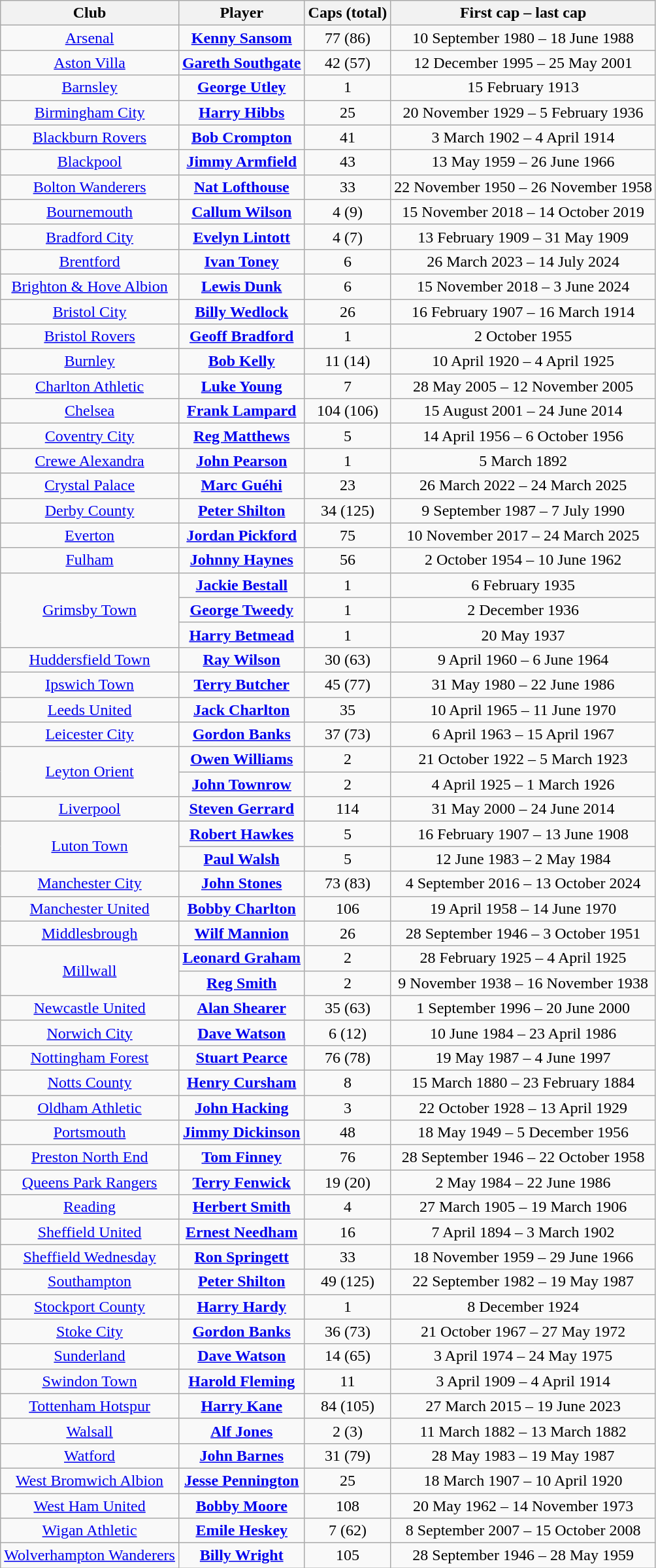<table class="wikitable sortable" style="text-align: center;">
<tr>
<th>Club</th>
<th>Player</th>
<th>Caps (total)</th>
<th>First cap – last cap</th>
</tr>
<tr>
<td><a href='#'>Arsenal</a></td>
<td><strong><a href='#'>Kenny Sansom</a></strong></td>
<td>77 (86)</td>
<td>10 September 1980 – 18 June 1988</td>
</tr>
<tr>
<td><a href='#'>Aston Villa</a></td>
<td><strong><a href='#'>Gareth Southgate</a></strong></td>
<td>42 (57)</td>
<td>12 December 1995 – 25 May 2001</td>
</tr>
<tr>
<td><a href='#'>Barnsley</a></td>
<td><strong><a href='#'>George Utley</a></strong></td>
<td>1</td>
<td>15 February 1913</td>
</tr>
<tr>
<td><a href='#'>Birmingham City</a></td>
<td><strong><a href='#'>Harry Hibbs</a></strong></td>
<td>25</td>
<td>20 November 1929 – 5 February 1936</td>
</tr>
<tr>
<td><a href='#'>Blackburn Rovers</a></td>
<td><strong><a href='#'>Bob Crompton</a></strong></td>
<td>41</td>
<td>3 March 1902 – 4 April 1914</td>
</tr>
<tr>
<td><a href='#'>Blackpool</a></td>
<td><strong><a href='#'>Jimmy Armfield</a></strong></td>
<td>43</td>
<td>13 May 1959 – 26 June 1966</td>
</tr>
<tr>
<td><a href='#'>Bolton Wanderers</a></td>
<td><strong><a href='#'>Nat Lofthouse</a></strong></td>
<td>33</td>
<td>22 November 1950 – 26 November 1958</td>
</tr>
<tr>
<td><a href='#'>Bournemouth</a></td>
<td><strong><a href='#'>Callum Wilson</a></strong></td>
<td>4 (9)</td>
<td>15 November 2018 – 14 October 2019</td>
</tr>
<tr>
<td><a href='#'>Bradford City</a></td>
<td><strong><a href='#'>Evelyn Lintott</a></strong></td>
<td>4 (7)</td>
<td>13 February 1909 – 31 May 1909</td>
</tr>
<tr>
<td><a href='#'>Brentford</a></td>
<td><strong><a href='#'>Ivan Toney</a></strong></td>
<td>6</td>
<td>26 March 2023 – 14 July 2024</td>
</tr>
<tr>
<td><a href='#'>Brighton & Hove Albion</a></td>
<td><strong><a href='#'>Lewis Dunk</a></strong></td>
<td>6</td>
<td>15 November 2018 – 3 June 2024</td>
</tr>
<tr>
<td><a href='#'>Bristol City</a></td>
<td><strong><a href='#'>Billy Wedlock</a></strong></td>
<td>26</td>
<td>16 February 1907 – 16 March 1914</td>
</tr>
<tr>
<td><a href='#'>Bristol Rovers</a></td>
<td><strong><a href='#'>Geoff Bradford</a></strong></td>
<td>1</td>
<td>2 October 1955</td>
</tr>
<tr>
<td><a href='#'>Burnley</a></td>
<td><strong><a href='#'>Bob Kelly</a></strong></td>
<td>11 (14)</td>
<td>10 April 1920 – 4 April 1925</td>
</tr>
<tr>
<td><a href='#'>Charlton Athletic</a></td>
<td><strong><a href='#'>Luke Young</a></strong></td>
<td>7</td>
<td>28 May 2005 – 12 November 2005</td>
</tr>
<tr>
<td><a href='#'>Chelsea</a></td>
<td><strong><a href='#'>Frank Lampard</a></strong></td>
<td>104 (106)</td>
<td>15 August 2001 – 24 June 2014</td>
</tr>
<tr>
<td><a href='#'>Coventry City</a></td>
<td><strong><a href='#'>Reg Matthews</a></strong></td>
<td>5</td>
<td>14 April 1956 – 6 October 1956</td>
</tr>
<tr>
<td><a href='#'>Crewe Alexandra</a></td>
<td><strong><a href='#'>John Pearson</a></strong></td>
<td>1</td>
<td>5 March 1892</td>
</tr>
<tr>
<td><a href='#'>Crystal Palace</a></td>
<td><strong><a href='#'>Marc Guéhi</a></strong></td>
<td>23</td>
<td>26 March 2022 – 24 March 2025</td>
</tr>
<tr>
<td><a href='#'>Derby County</a></td>
<td><strong><a href='#'>Peter Shilton</a></strong></td>
<td>34 (125)</td>
<td>9 September 1987 – 7 July 1990</td>
</tr>
<tr>
<td><a href='#'>Everton</a></td>
<td><strong><a href='#'>Jordan Pickford</a></strong></td>
<td>75</td>
<td>10 November 2017 – 24 March 2025</td>
</tr>
<tr>
<td><a href='#'>Fulham</a></td>
<td><strong><a href='#'>Johnny Haynes</a></strong></td>
<td>56</td>
<td>2 October 1954 – 10 June 1962</td>
</tr>
<tr>
<td rowspan="3"><a href='#'>Grimsby Town</a></td>
<td><strong><a href='#'>Jackie Bestall</a></strong></td>
<td>1</td>
<td>6 February 1935</td>
</tr>
<tr>
<td><strong><a href='#'>George Tweedy</a></strong></td>
<td>1</td>
<td>2 December 1936</td>
</tr>
<tr>
<td><strong><a href='#'>Harry Betmead</a></strong></td>
<td>1</td>
<td>20 May 1937</td>
</tr>
<tr>
<td><a href='#'>Huddersfield Town</a></td>
<td><strong><a href='#'>Ray Wilson</a></strong></td>
<td>30 (63)</td>
<td>9 April 1960 – 6 June 1964</td>
</tr>
<tr>
<td><a href='#'>Ipswich Town</a></td>
<td><strong><a href='#'>Terry Butcher</a></strong></td>
<td>45 (77)</td>
<td>31 May 1980 – 22 June 1986</td>
</tr>
<tr>
<td><a href='#'>Leeds United</a></td>
<td><strong><a href='#'>Jack Charlton</a></strong></td>
<td>35</td>
<td>10 April 1965 – 11 June 1970</td>
</tr>
<tr>
<td><a href='#'>Leicester City</a></td>
<td><strong><a href='#'>Gordon Banks</a></strong></td>
<td>37 (73)</td>
<td>6 April 1963 – 15 April 1967</td>
</tr>
<tr>
<td rowspan="2"><a href='#'>Leyton Orient</a></td>
<td><strong><a href='#'>Owen Williams</a></strong></td>
<td>2</td>
<td>21 October 1922 – 5 March 1923</td>
</tr>
<tr>
<td><strong><a href='#'>John Townrow</a></strong></td>
<td>2</td>
<td>4 April 1925 – 1 March 1926</td>
</tr>
<tr>
<td><a href='#'>Liverpool</a></td>
<td><strong><a href='#'>Steven Gerrard</a></strong></td>
<td>114</td>
<td>31 May 2000 – 24 June 2014</td>
</tr>
<tr>
<td rowspan="2"><a href='#'>Luton Town</a></td>
<td><strong><a href='#'>Robert Hawkes</a></strong></td>
<td>5</td>
<td>16 February 1907 – 13 June 1908</td>
</tr>
<tr>
<td><strong><a href='#'>Paul Walsh</a></strong></td>
<td>5</td>
<td>12 June 1983 – 2 May 1984</td>
</tr>
<tr>
<td><a href='#'>Manchester City</a></td>
<td><strong><a href='#'>John Stones</a></strong></td>
<td>73 (83)</td>
<td>4 September 2016 – 13 October 2024</td>
</tr>
<tr>
<td><a href='#'>Manchester United</a></td>
<td><strong><a href='#'>Bobby Charlton</a></strong></td>
<td>106</td>
<td>19 April 1958 – 14 June 1970</td>
</tr>
<tr>
<td><a href='#'>Middlesbrough</a></td>
<td><strong><a href='#'>Wilf Mannion</a></strong></td>
<td>26</td>
<td>28 September 1946 – 3 October 1951</td>
</tr>
<tr>
<td rowspan="2"><a href='#'>Millwall</a></td>
<td><strong><a href='#'>Leonard Graham</a></strong></td>
<td>2</td>
<td>28 February 1925 – 4 April 1925</td>
</tr>
<tr>
<td><strong><a href='#'>Reg Smith</a></strong></td>
<td>2</td>
<td>9 November 1938 – 16 November 1938</td>
</tr>
<tr>
<td><a href='#'>Newcastle United</a></td>
<td><strong><a href='#'>Alan Shearer</a></strong></td>
<td>35 (63)</td>
<td>1 September 1996 – 20 June 2000</td>
</tr>
<tr>
<td><a href='#'>Norwich City</a></td>
<td><strong><a href='#'>Dave Watson</a></strong></td>
<td>6 (12)</td>
<td>10 June 1984 – 23 April 1986</td>
</tr>
<tr>
<td><a href='#'>Nottingham Forest</a></td>
<td><strong><a href='#'>Stuart Pearce</a></strong></td>
<td>76 (78)</td>
<td>19 May 1987 – 4 June 1997</td>
</tr>
<tr>
<td><a href='#'>Notts County</a></td>
<td><strong><a href='#'>Henry Cursham</a></strong></td>
<td>8</td>
<td>15 March 1880 – 23 February 1884</td>
</tr>
<tr>
<td><a href='#'>Oldham Athletic</a></td>
<td><strong><a href='#'>John Hacking</a></strong></td>
<td>3</td>
<td>22 October 1928 – 13 April 1929</td>
</tr>
<tr>
<td><a href='#'>Portsmouth</a></td>
<td><strong><a href='#'>Jimmy Dickinson</a></strong></td>
<td>48</td>
<td>18 May 1949 – 5 December 1956</td>
</tr>
<tr>
<td><a href='#'>Preston North End</a></td>
<td><strong><a href='#'>Tom Finney</a></strong></td>
<td>76</td>
<td>28 September 1946 – 22 October 1958</td>
</tr>
<tr>
<td><a href='#'>Queens Park Rangers</a></td>
<td><strong><a href='#'>Terry Fenwick</a></strong></td>
<td>19 (20)</td>
<td>2 May 1984 – 22 June 1986</td>
</tr>
<tr>
<td><a href='#'>Reading</a></td>
<td><strong><a href='#'>Herbert Smith</a></strong></td>
<td>4</td>
<td>27 March 1905 – 19 March 1906</td>
</tr>
<tr>
<td><a href='#'>Sheffield United</a></td>
<td><strong><a href='#'>Ernest Needham</a></strong></td>
<td>16</td>
<td>7 April 1894 – 3 March 1902</td>
</tr>
<tr>
<td><a href='#'>Sheffield Wednesday</a></td>
<td><strong><a href='#'>Ron Springett</a></strong></td>
<td>33</td>
<td>18 November 1959 – 29 June 1966</td>
</tr>
<tr>
<td><a href='#'>Southampton</a></td>
<td><strong><a href='#'>Peter Shilton</a></strong></td>
<td>49 (125)</td>
<td>22 September 1982 – 19 May 1987</td>
</tr>
<tr>
<td><a href='#'>Stockport County</a></td>
<td><strong><a href='#'>Harry Hardy</a></strong></td>
<td>1</td>
<td>8 December 1924</td>
</tr>
<tr>
<td><a href='#'>Stoke City</a></td>
<td><strong><a href='#'>Gordon Banks</a></strong></td>
<td>36 (73)</td>
<td>21 October 1967 – 27 May 1972</td>
</tr>
<tr>
<td><a href='#'>Sunderland</a></td>
<td><strong><a href='#'>Dave Watson</a></strong></td>
<td>14 (65)</td>
<td>3 April 1974 – 24 May 1975</td>
</tr>
<tr>
<td><a href='#'>Swindon Town</a></td>
<td><strong><a href='#'>Harold Fleming</a></strong></td>
<td>11</td>
<td>3 April 1909 – 4 April 1914</td>
</tr>
<tr>
<td><a href='#'>Tottenham Hotspur</a></td>
<td><strong><a href='#'>Harry Kane</a></strong></td>
<td>84 (105)</td>
<td>27 March 2015 – 19 June 2023</td>
</tr>
<tr>
<td><a href='#'>Walsall</a></td>
<td><strong><a href='#'>Alf Jones</a></strong></td>
<td>2 (3)</td>
<td>11 March 1882 – 13 March 1882</td>
</tr>
<tr>
<td><a href='#'>Watford</a></td>
<td><strong><a href='#'>John Barnes</a></strong></td>
<td>31 (79)</td>
<td>28 May 1983 – 19 May 1987</td>
</tr>
<tr>
<td><a href='#'>West Bromwich Albion</a></td>
<td><strong><a href='#'>Jesse Pennington</a></strong></td>
<td>25</td>
<td>18 March 1907 – 10 April 1920</td>
</tr>
<tr>
<td><a href='#'>West Ham United</a></td>
<td><strong><a href='#'>Bobby Moore</a></strong></td>
<td>108</td>
<td>20 May 1962 – 14 November 1973</td>
</tr>
<tr>
<td><a href='#'>Wigan Athletic</a></td>
<td><strong><a href='#'>Emile Heskey</a></strong></td>
<td>7 (62)</td>
<td>8 September 2007 – 15 October 2008</td>
</tr>
<tr>
<td><a href='#'>Wolverhampton Wanderers</a></td>
<td><strong><a href='#'>Billy Wright</a></strong></td>
<td>105</td>
<td>28 September 1946 – 28 May 1959</td>
</tr>
</table>
